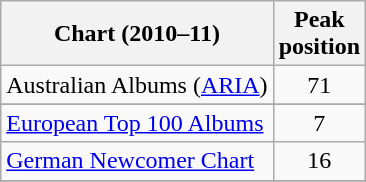<table class="wikitable sortable">
<tr>
<th>Chart (2010–11)</th>
<th>Peak<br>position</th>
</tr>
<tr>
<td>Australian Albums (<a href='#'>ARIA</a>)</td>
<td style="text-align:center;">71</td>
</tr>
<tr>
</tr>
<tr>
<td><a href='#'>European Top 100 Albums</a></td>
<td style="text-align:center;">7</td>
</tr>
<tr>
<td><a href='#'>German Newcomer Chart</a></td>
<td style="text-align:center;">16</td>
</tr>
<tr>
</tr>
<tr>
</tr>
<tr>
</tr>
<tr>
</tr>
<tr>
</tr>
<tr>
</tr>
<tr>
</tr>
</table>
